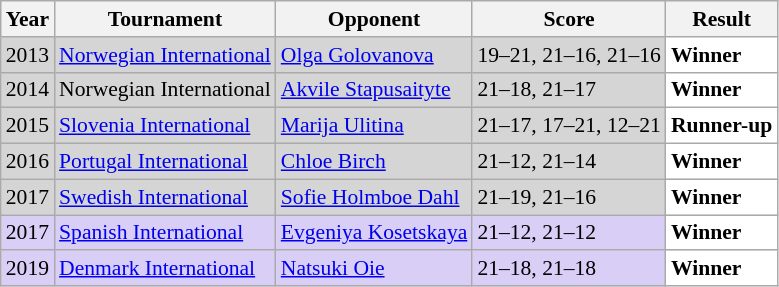<table class="sortable wikitable" style="font-size: 90%;">
<tr>
<th>Year</th>
<th>Tournament</th>
<th>Opponent</th>
<th>Score</th>
<th>Result</th>
</tr>
<tr style="background:#D5D5D5">
<td align="center">2013</td>
<td align="left"><a href='#'>Norwegian International</a></td>
<td align="left"> <a href='#'>Olga Golovanova</a></td>
<td align="left">19–21, 21–16, 21–16</td>
<td style="text-align:left; background:white"> <strong>Winner</strong></td>
</tr>
<tr style="background:#D5D5D5">
<td align="center">2014</td>
<td align="left">Norwegian International</td>
<td align="left"> <a href='#'>Akvile Stapusaityte</a></td>
<td align="left">21–18, 21–17</td>
<td style="text-align:left; background:white"> <strong>Winner</strong></td>
</tr>
<tr style="background:#D5D5D5">
<td align="center">2015</td>
<td align="left"><a href='#'>Slovenia International</a></td>
<td align="left"> <a href='#'>Marija Ulitina</a></td>
<td align="left">21–17, 17–21, 12–21</td>
<td style="text-align:left; background:white"> <strong>Runner-up</strong></td>
</tr>
<tr style="background:#D5D5D5">
<td align="center">2016</td>
<td align="left"><a href='#'>Portugal International</a></td>
<td align="left"> <a href='#'>Chloe Birch</a></td>
<td align="left">21–12, 21–14</td>
<td style="text-align:left; background:white"> <strong>Winner</strong></td>
</tr>
<tr style="background:#D5D5D5">
<td align="center">2017</td>
<td align="left"><a href='#'>Swedish International</a></td>
<td align="left"> <a href='#'>Sofie Holmboe Dahl</a></td>
<td align="left">21–19, 21–16</td>
<td style="text-align:left; background:white"> <strong>Winner</strong></td>
</tr>
<tr style="background:#D8CEF6">
<td align="center">2017</td>
<td align="left"><a href='#'>Spanish International</a></td>
<td align="left"> <a href='#'>Evgeniya Kosetskaya</a></td>
<td align="left">21–12, 21–12</td>
<td style="text-align:left; background:white"> <strong>Winner</strong></td>
</tr>
<tr style="background:#D8CEF6">
<td align="center">2019</td>
<td align="left"><a href='#'>Denmark International</a></td>
<td align="left"> <a href='#'>Natsuki Oie</a></td>
<td align="left">21–18, 21–18</td>
<td style="text-align:left; background:white"> <strong>Winner</strong></td>
</tr>
</table>
